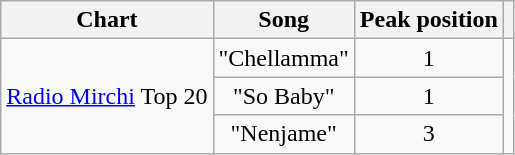<table class="wikitable plainrowheaders sortable" style="text-align:center;">
<tr>
<th>Chart</th>
<th>Song</th>
<th>Peak position</th>
<th></th>
</tr>
<tr>
<td rowspan="3"><a href='#'>Radio Mirchi</a> Top 20</td>
<td>"Chellamma"</td>
<td>1</td>
<td rowspan="3"><br></td>
</tr>
<tr>
<td>"So Baby"</td>
<td>1</td>
</tr>
<tr>
<td>"Nenjame"</td>
<td>3</td>
</tr>
</table>
